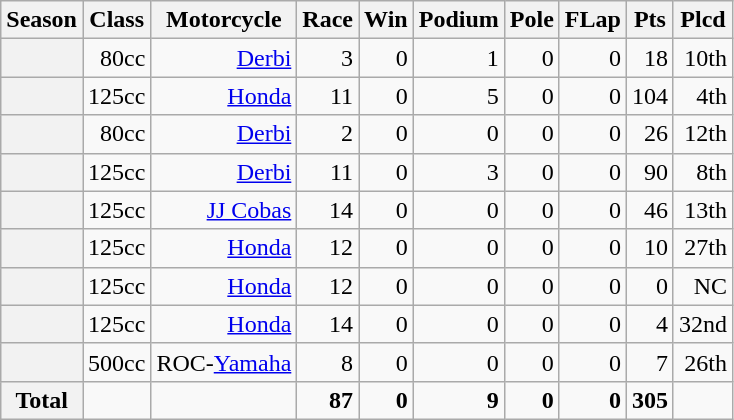<table class="wikitable">
<tr>
<th>Season</th>
<th>Class</th>
<th>Motorcycle</th>
<th>Race</th>
<th>Win</th>
<th>Podium</th>
<th>Pole</th>
<th>FLap</th>
<th>Pts</th>
<th>Plcd</th>
</tr>
<tr align="right">
<th></th>
<td>80cc</td>
<td><a href='#'>Derbi</a></td>
<td>3</td>
<td>0</td>
<td>1</td>
<td>0</td>
<td>0</td>
<td>18</td>
<td>10th</td>
</tr>
<tr align="right">
<th></th>
<td>125cc</td>
<td><a href='#'>Honda</a></td>
<td>11</td>
<td>0</td>
<td>5</td>
<td>0</td>
<td>0</td>
<td>104</td>
<td>4th</td>
</tr>
<tr align="right">
<th></th>
<td>80cc</td>
<td><a href='#'>Derbi</a></td>
<td>2</td>
<td>0</td>
<td>0</td>
<td>0</td>
<td>0</td>
<td>26</td>
<td>12th</td>
</tr>
<tr align="right">
<th></th>
<td>125cc</td>
<td><a href='#'>Derbi</a></td>
<td>11</td>
<td>0</td>
<td>3</td>
<td>0</td>
<td>0</td>
<td>90</td>
<td>8th</td>
</tr>
<tr align="right">
<th></th>
<td>125cc</td>
<td><a href='#'>JJ Cobas</a></td>
<td>14</td>
<td>0</td>
<td>0</td>
<td>0</td>
<td>0</td>
<td>46</td>
<td>13th</td>
</tr>
<tr align="right">
<th></th>
<td>125cc</td>
<td><a href='#'>Honda</a></td>
<td>12</td>
<td>0</td>
<td>0</td>
<td>0</td>
<td>0</td>
<td>10</td>
<td>27th</td>
</tr>
<tr align="right">
<th></th>
<td>125cc</td>
<td><a href='#'>Honda</a></td>
<td>12</td>
<td>0</td>
<td>0</td>
<td>0</td>
<td>0</td>
<td>0</td>
<td>NC</td>
</tr>
<tr align="right">
<th></th>
<td>125cc</td>
<td><a href='#'>Honda</a></td>
<td>14</td>
<td>0</td>
<td>0</td>
<td>0</td>
<td>0</td>
<td>4</td>
<td>32nd</td>
</tr>
<tr align="right">
<th></th>
<td>500cc</td>
<td>ROC-<a href='#'>Yamaha</a></td>
<td>8</td>
<td>0</td>
<td>0</td>
<td>0</td>
<td>0</td>
<td>7</td>
<td>26th</td>
</tr>
<tr align="right">
<th>Total</th>
<td></td>
<td></td>
<td><strong>87</strong></td>
<td><strong>0</strong></td>
<td><strong>9</strong></td>
<td><strong>0</strong></td>
<td><strong>0</strong></td>
<td><strong>305</strong></td>
<td></td>
</tr>
</table>
